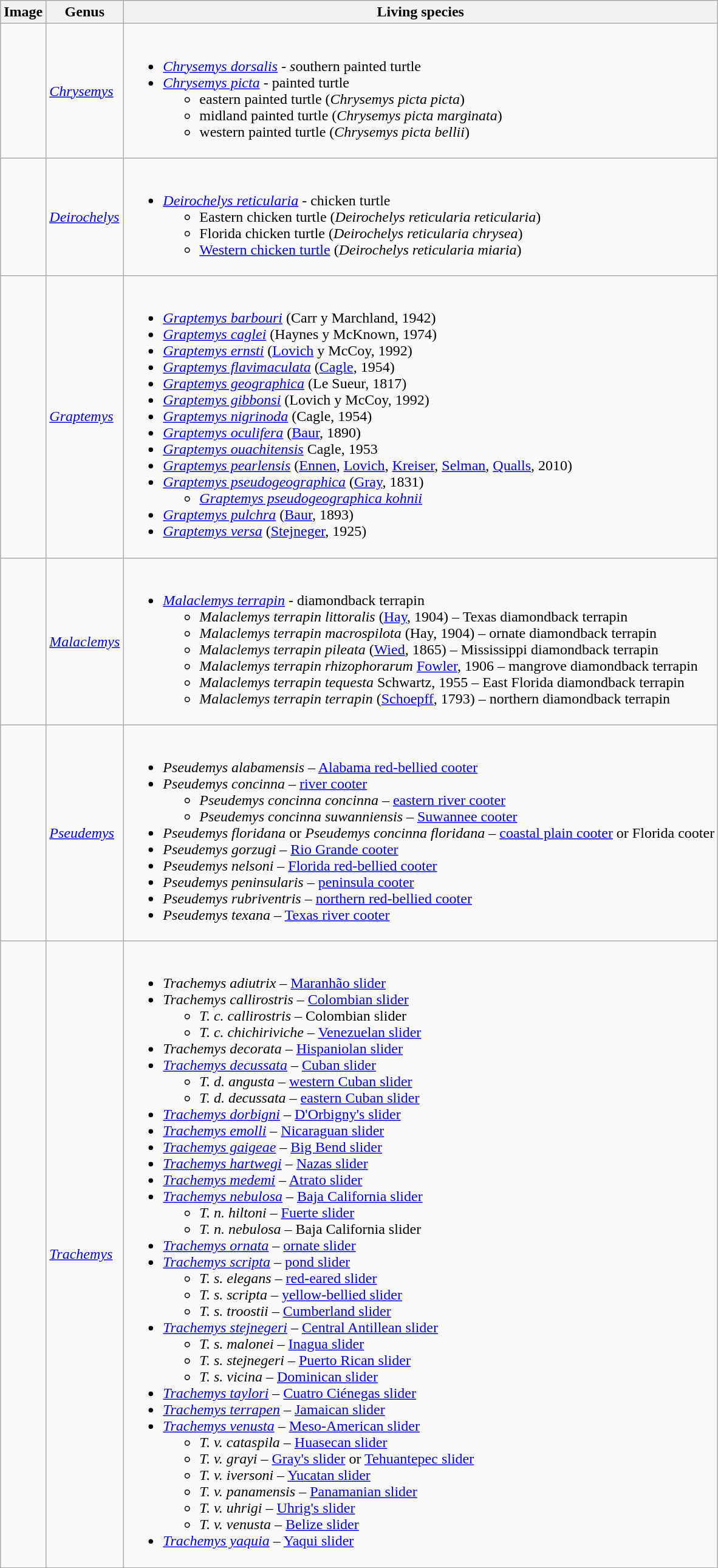<table class="wikitable">
<tr>
<th>Image</th>
<th>Genus</th>
<th>Living species</th>
</tr>
<tr>
<td></td>
<td><em><a href='#'>Chrysemys</a></em> </td>
<td><br><ul><li><em><a href='#'>Chrysemys dorsalis</a> - s</em>outhern painted turtle</li><li><em><a href='#'>Chrysemys picta</a></em> - painted turtle<ul><li>eastern painted turtle (<em>Chrysemys picta picta</em>)</li><li>midland painted turtle (<em>Chrysemys picta marginata</em>)</li><li>western painted turtle (<em>Chrysemys picta bellii</em>)</li></ul></li></ul></td>
</tr>
<tr>
<td></td>
<td><em><a href='#'>Deirochelys</a></em> </td>
<td><br><ul><li><em><a href='#'>Deirochelys reticularia</a></em> - chicken turtle<ul><li>Eastern chicken turtle (<em>Deirochelys reticularia reticularia</em>)</li><li>Florida chicken turtle (<em>Deirochelys reticularia chrysea</em>)</li><li><a href='#'>Western chicken turtle</a> (<em>Deirochelys reticularia miaria</em>)</li></ul></li></ul></td>
</tr>
<tr>
<td></td>
<td><em><a href='#'>Graptemys</a></em> </td>
<td><br><ul><li><em><a href='#'>Graptemys barbouri</a></em> (Carr y Marchland, 1942)</li><li><em><a href='#'>Graptemys caglei</a></em> (Haynes y McKnown, 1974)</li><li><em><a href='#'>Graptemys ernsti</a></em> (<a href='#'>Lovich</a> y McCoy, 1992)</li><li><em><a href='#'>Graptemys flavimaculata</a></em> (<a href='#'>Cagle</a>, 1954)</li><li><em><a href='#'>Graptemys geographica</a></em> (Le Sueur, 1817)</li><li><em><a href='#'>Graptemys gibbonsi</a></em> (Lovich y McCoy, 1992)</li><li><em><a href='#'>Graptemys nigrinoda</a></em> (Cagle, 1954)</li><li><em><a href='#'>Graptemys oculifera</a></em> (<a href='#'>Baur</a>, 1890)</li><li><em><a href='#'>Graptemys ouachitensis</a></em> Cagle, 1953</li><li><em><a href='#'>Graptemys pearlensis</a></em> (<a href='#'>Ennen</a>, <a href='#'>Lovich</a>, <a href='#'>Kreiser</a>, <a href='#'>Selman</a>, <a href='#'>Qualls</a>, 2010)</li><li><em><a href='#'>Graptemys pseudogeographica</a></em> (<a href='#'>Gray</a>, 1831)<ul><li><em><a href='#'>Graptemys pseudogeographica kohnii</a></em></li></ul></li><li><em><a href='#'>Graptemys pulchra</a></em> (<a href='#'>Baur</a>, 1893)</li><li><em><a href='#'>Graptemys versa</a></em> (<a href='#'>Stejneger</a>, 1925)</li></ul></td>
</tr>
<tr>
<td></td>
<td><em><a href='#'>Malaclemys</a></em> </td>
<td><br><ul><li><em><a href='#'>Malaclemys terrapin</a></em> - diamondback terrapin<ul><li><em>Malaclemys terrapin littoralis</em> (<a href='#'>Hay</a>, 1904) – Texas diamondback terrapin</li><li><em>Malaclemys terrapin macrospilota</em> (Hay, 1904) – ornate diamondback terrapin</li><li><em>Malaclemys terrapin pileata</em> (<a href='#'>Wied</a>, 1865) – Mississippi diamondback terrapin</li><li><em>Malaclemys terrapin rhizophorarum</em> <a href='#'>Fowler</a>, 1906 – mangrove diamondback terrapin</li><li><em>Malaclemys terrapin tequesta</em> Schwartz, 1955 – East Florida diamondback terrapin</li><li><em>Malaclemys terrapin terrapin</em> (<a href='#'>Schoepff</a>, 1793) – northern diamondback terrapin</li></ul></li></ul></td>
</tr>
<tr>
<td></td>
<td><em><a href='#'>Pseudemys</a></em> </td>
<td><br><ul><li><em>Pseudemys alabamensis</em> – <a href='#'>Alabama red-bellied cooter</a></li><li><em>Pseudemys concinna</em> – <a href='#'>river cooter</a><ul><li><em>Pseudemys concinna concinna</em> – <a href='#'>eastern river cooter</a></li><li><em>Pseudemys concinna suwanniensis</em> – <a href='#'>Suwannee cooter</a></li></ul></li><li><em>Pseudemys floridana</em> or <em>Pseudemys concinna floridana</em> – <a href='#'>coastal plain cooter</a> or Florida cooter</li><li><em>Pseudemys gorzugi</em> – <a href='#'>Rio Grande cooter</a></li><li><em>Pseudemys nelsoni</em> – <a href='#'>Florida red-bellied cooter</a></li><li><em>Pseudemys peninsularis</em> – <a href='#'>peninsula cooter</a></li><li><em>Pseudemys rubriventris</em> – <a href='#'>northern red-bellied cooter</a></li><li><em>Pseudemys texana</em> – <a href='#'>Texas river cooter</a></li></ul></td>
</tr>
<tr>
<td></td>
<td><em><a href='#'>Trachemys</a></em> </td>
<td><br><ul><li><em>Trachemys adiutrix</em>  – <a href='#'>Maranhão slider</a></li><li><em>Trachemys callirostris</em>  – <a href='#'>Colombian slider</a><ul><li><em>T. c. callirostris</em>  – Colombian slider</li><li><em>T. c. chichiriviche</em>  – <a href='#'>Venezuelan slider</a></li></ul></li><li><em>Trachemys decorata</em>  – <a href='#'>Hispaniolan slider</a></li><li><em><a href='#'>Trachemys decussata</a></em>  – <a href='#'>Cuban slider</a><ul><li><em>T. d. angusta</em>  – <a href='#'>western Cuban slider</a></li><li><em>T. d. decussata</em>  – <a href='#'>eastern Cuban slider</a></li></ul></li><li><em><a href='#'>Trachemys dorbigni</a></em>  – <a href='#'>D'Orbigny's slider</a></li><li><em><a href='#'>Trachemys emolli</a></em>  – <a href='#'>Nicaraguan slider</a></li><li><em><a href='#'>Trachemys gaigeae</a></em>  – <a href='#'>Big Bend slider</a></li><li><em><a href='#'>Trachemys hartwegi</a></em>  – <a href='#'>Nazas slider</a></li><li><em><a href='#'>Trachemys medemi</a></em>  – <a href='#'>Atrato slider</a></li><li><em><a href='#'>Trachemys nebulosa</a></em>  – <a href='#'>Baja California slider</a><ul><li><em>T. n. hiltoni</em>  – <a href='#'>Fuerte slider</a></li><li><em>T. n. nebulosa</em>  – Baja California slider</li></ul></li><li><em><a href='#'>Trachemys ornata</a></em>  – <a href='#'>ornate slider</a></li><li><em><a href='#'>Trachemys scripta</a></em>  – <a href='#'>pond slider</a><ul><li><em>T. s. elegans</em>  – <a href='#'>red-eared slider</a></li><li><em>T. s. scripta</em>  – <a href='#'>yellow-bellied slider</a></li><li><em>T. s. troostii</em>  – <a href='#'>Cumberland slider</a></li></ul></li><li><em><a href='#'>Trachemys stejnegeri</a></em>  – <a href='#'>Central Antillean slider</a><ul><li><em>T. s.  malonei</em>  – <a href='#'>Inagua slider</a></li><li><em>T. s.  stejnegeri</em>  – <a href='#'>Puerto Rican slider</a></li><li><em>T. s.  vicina</em>  – <a href='#'>Dominican slider</a></li></ul></li><li><em><a href='#'>Trachemys taylori</a></em>  – <a href='#'>Cuatro Ciénegas slider</a></li><li><em><a href='#'>Trachemys terrapen</a></em>  – <a href='#'>Jamaican slider</a></li><li><em><a href='#'>Trachemys venusta</a></em>  – <a href='#'>Meso-American slider</a><ul><li><em>T. v.  cataspila</em>  – <a href='#'>Huasecan slider</a></li><li><em>T. v.  grayi</em>  – <a href='#'>Gray's slider</a> or <a href='#'>Tehuantepec slider</a></li><li><em>T. v.  iversoni</em>  – <a href='#'>Yucatan slider</a></li><li><em>T. v.  panamensis</em>  – <a href='#'>Panamanian slider</a></li><li><em>T. v.  uhrigi</em>  – <a href='#'>Uhrig's slider</a></li><li><em>T. v. venusta</em>  – <a href='#'>Belize slider</a></li></ul></li><li><em><a href='#'>Trachemys yaquia</a></em>  – <a href='#'>Yaqui slider</a></li></ul></td>
</tr>
<tr>
</tr>
</table>
